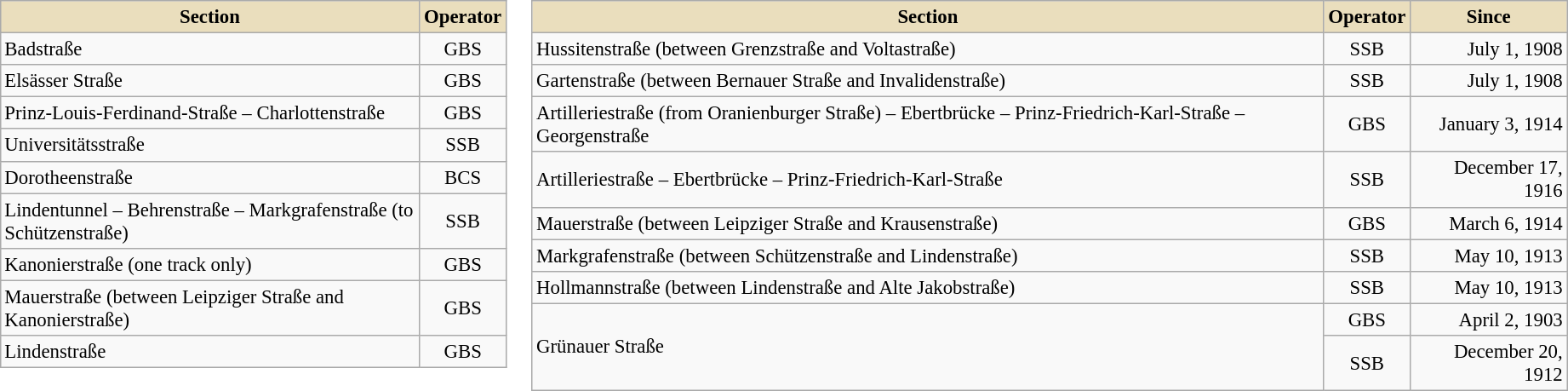<table>
<tr>
<td width="1%"> </td>
<td width="33%" valign="top"><br><table class="wikitable" style="font-size:95%;">
<tr>
<th style="background:#EADEBD;">Section</th>
<th style="background:#EADEBD;">Operator</th>
</tr>
<tr>
<td>Badstraße</td>
<td align="center">GBS</td>
</tr>
<tr>
<td>Elsässer Straße</td>
<td align="center">GBS</td>
</tr>
<tr>
<td>Prinz-Louis-Ferdinand-Straße – Charlottenstraße</td>
<td align="center">GBS</td>
</tr>
<tr>
<td>Universitätsstraße</td>
<td align="center">SSB</td>
</tr>
<tr>
<td>Dorotheenstraße</td>
<td align="center">BCS</td>
</tr>
<tr>
<td>Lindentunnel – Behrenstraße – Markgrafenstraße (to Schützenstraße)</td>
<td align="center">SSB</td>
</tr>
<tr>
<td>Kanonierstraße (one track only)</td>
<td align="center">GBS</td>
</tr>
<tr>
<td>Mauerstraße (between Leipziger Straße and Kanonierstraße)</td>
<td align="center">GBS</td>
</tr>
<tr>
<td>Lindenstraße</td>
<td align="center">GBS</td>
</tr>
</table>
</td>
<td width="66%" valign="top"><br><table class="wikitable" style="font-size:95%;">
<tr>
<th style="background:#EADEBD;">Section</th>
<th style="background:#EADEBD;">Operator</th>
<th style="background:#EADEBD;">Since</th>
</tr>
<tr>
<td>Hussitenstraße (between Grenzstraße and Voltastraße)</td>
<td align="center">SSB</td>
<td align="right">July 1, 1908</td>
</tr>
<tr>
<td>Gartenstraße (between Bernauer Straße and Invalidenstraße)</td>
<td align="center">SSB</td>
<td align="right">July 1, 1908</td>
</tr>
<tr>
<td>Artilleriestraße (from Oranienburger Straße) – Ebertbrücke – Prinz-Friedrich-Karl-Straße – Georgenstraße</td>
<td align="center">GBS</td>
<td align="right">January 3, 1914</td>
</tr>
<tr>
<td>Artilleriestraße – Ebertbrücke – Prinz-Friedrich-Karl-Straße</td>
<td align="center">SSB</td>
<td align="right">December 17, 1916</td>
</tr>
<tr>
<td>Mauerstraße (between Leipziger Straße and Krausenstraße)</td>
<td align="center">GBS</td>
<td align="right">March 6, 1914</td>
</tr>
<tr>
<td>Markgrafenstraße (between Schützenstraße and Lindenstraße)</td>
<td align="center">SSB</td>
<td align="right">May 10, 1913</td>
</tr>
<tr>
<td>Hollmannstraße (between Lindenstraße and Alte Jakobstraße)</td>
<td align="center">SSB</td>
<td align="right">May 10, 1913</td>
</tr>
<tr>
<td rowspan="2">Grünauer Straße</td>
<td align="center">GBS</td>
<td align="right">April 2, 1903</td>
</tr>
<tr>
<td align="center">SSB</td>
<td align="right">December 20, 1912</td>
</tr>
</table>
</td>
</tr>
</table>
